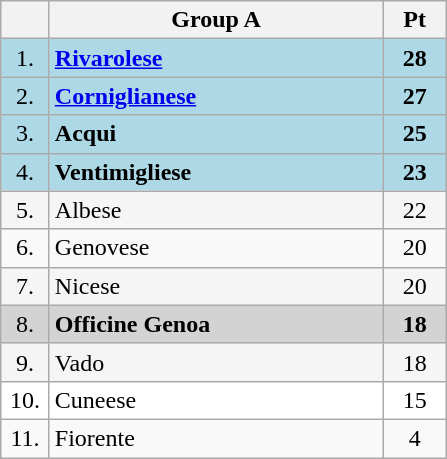<table class="wikitable" style="text-align:center">
<tr>
<th width=25></th>
<th width=215>Group A</th>
<th width=35>Pt</th>
</tr>
<tr style="background:lightblue;">
<td>1.</td>
<td align=left><strong><a href='#'>Rivarolese</a></strong></td>
<td><strong>28</strong></td>
</tr>
<tr style="background:lightblue;">
<td>2.</td>
<td align=left><strong><a href='#'>Corniglianese</a></strong></td>
<td><strong>27</strong></td>
</tr>
<tr style="background:lightblue;">
<td>3.</td>
<td align=left><strong>Acqui</strong></td>
<td><strong>25</strong></td>
</tr>
<tr style="background:lightblue;">
<td>4.</td>
<td align=left><strong>Ventimigliese</strong></td>
<td><strong>23</strong></td>
</tr>
<tr style="background:#f5f5f5;">
<td>5.</td>
<td align=left>Albese</td>
<td>22</td>
</tr>
<tr>
<td>6.</td>
<td align=left>Genovese</td>
<td>20</td>
</tr>
<tr style="background:#f5f5f5;">
<td>7.</td>
<td align=left>Nicese</td>
<td>20</td>
</tr>
<tr style="background:lightgray;">
<td>8.</td>
<td align=left><strong>Officine Genoa</strong></td>
<td><strong>18</strong></td>
</tr>
<tr style="background:#F5f5f5;">
<td>9.</td>
<td align=left>Vado</td>
<td>18</td>
</tr>
<tr style="background:#FFffff;">
<td>10.</td>
<td align=left>Cuneese</td>
<td>15</td>
</tr>
<tr>
<td>11.</td>
<td align=left>Fiorente</td>
<td>4</td>
</tr>
</table>
